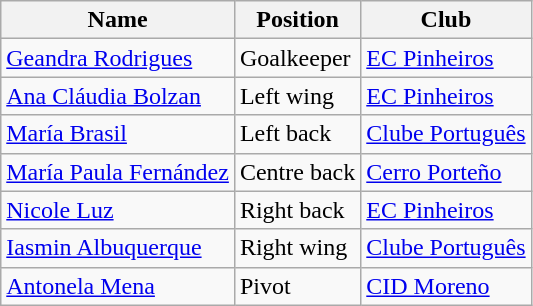<table class="wikitable">
<tr>
<th>Name</th>
<th>Position</th>
<th>Club</th>
</tr>
<tr>
<td><a href='#'>Geandra Rodrigues</a></td>
<td>Goalkeeper</td>
<td> <a href='#'>EC Pinheiros</a></td>
</tr>
<tr>
<td><a href='#'>Ana Cláudia Bolzan</a></td>
<td>Left wing</td>
<td> <a href='#'>EC Pinheiros</a></td>
</tr>
<tr>
<td><a href='#'>María Brasil</a></td>
<td>Left back</td>
<td> <a href='#'>Clube Português</a></td>
</tr>
<tr>
<td><a href='#'>María Paula Fernández</a></td>
<td>Centre back</td>
<td> <a href='#'>Cerro Porteño</a></td>
</tr>
<tr>
<td><a href='#'>Nicole Luz</a></td>
<td>Right back</td>
<td> <a href='#'>EC Pinheiros</a></td>
</tr>
<tr>
<td><a href='#'>Iasmin Albuquerque</a></td>
<td>Right wing</td>
<td> <a href='#'>Clube Português</a></td>
</tr>
<tr>
<td><a href='#'>Antonela Mena</a></td>
<td>Pivot</td>
<td> <a href='#'>CID Moreno</a></td>
</tr>
</table>
